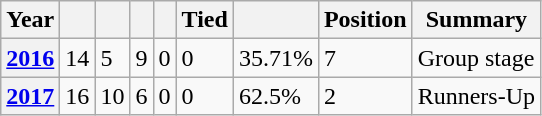<table class="wikitable">
<tr>
<th>Year</th>
<th></th>
<th></th>
<th></th>
<th></th>
<th>Tied</th>
<th></th>
<th>Position</th>
<th>Summary</th>
</tr>
<tr>
<th><a href='#'>2016</a></th>
<td>14</td>
<td>5</td>
<td>9</td>
<td>0</td>
<td>0</td>
<td>35.71%</td>
<td>7</td>
<td>Group stage</td>
</tr>
<tr>
<th><a href='#'>2017</a></th>
<td>16</td>
<td>10</td>
<td>6</td>
<td>0</td>
<td>0</td>
<td>62.5%</td>
<td>2</td>
<td>Runners-Up</td>
</tr>
</table>
